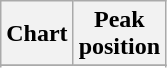<table class="wikitable sortable plainrowheaders" style="text-align:center">
<tr>
<th scope="col">Chart</th>
<th scope="col">Peak<br>position</th>
</tr>
<tr>
</tr>
<tr>
</tr>
<tr>
</tr>
<tr>
</tr>
<tr>
</tr>
<tr>
</tr>
<tr>
</tr>
</table>
